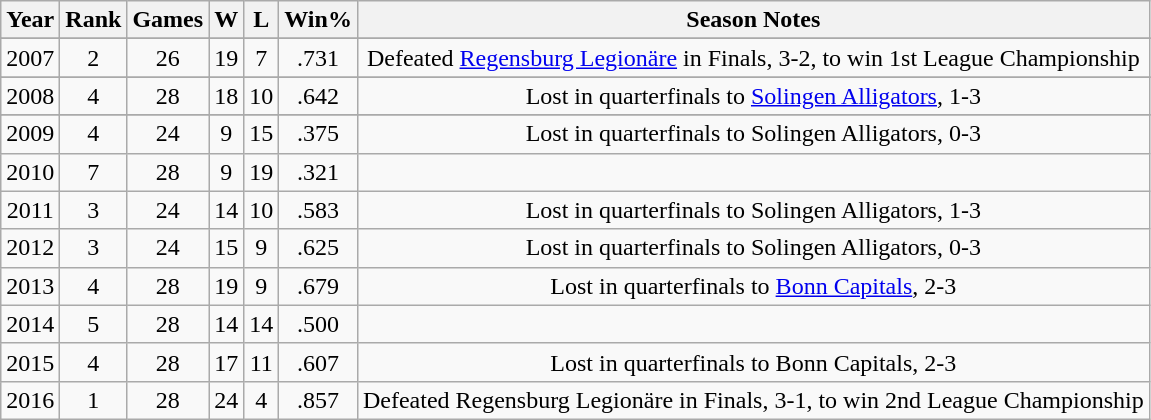<table class="wikitable" style="text-align:center">
<tr>
<th>Year</th>
<th>Rank</th>
<th>Games</th>
<th>W</th>
<th>L</th>
<th>Win%</th>
<th>Season Notes</th>
</tr>
<tr>
</tr>
<tr>
<td>2007</td>
<td>2</td>
<td>26</td>
<td>19</td>
<td>7</td>
<td>.731</td>
<td>Defeated <a href='#'>Regensburg Legionäre</a> in Finals, 3-2, to win 1st League Championship</td>
</tr>
<tr>
</tr>
<tr>
<td>2008</td>
<td>4</td>
<td>28</td>
<td>18</td>
<td>10</td>
<td>.642</td>
<td>Lost in quarterfinals to <a href='#'>Solingen Alligators</a>, 1-3</td>
</tr>
<tr>
</tr>
<tr>
<td>2009</td>
<td>4</td>
<td>24</td>
<td>9</td>
<td>15</td>
<td>.375</td>
<td>Lost in quarterfinals to Solingen Alligators, 0-3</td>
</tr>
<tr>
<td>2010</td>
<td>7</td>
<td>28</td>
<td>9</td>
<td>19</td>
<td>.321</td>
<td></td>
</tr>
<tr>
<td>2011</td>
<td>3</td>
<td>24</td>
<td>14</td>
<td>10</td>
<td>.583</td>
<td>Lost in quarterfinals to Solingen Alligators, 1-3</td>
</tr>
<tr>
<td>2012</td>
<td>3</td>
<td>24</td>
<td>15</td>
<td>9</td>
<td>.625</td>
<td>Lost in quarterfinals to Solingen Alligators, 0-3</td>
</tr>
<tr>
<td>2013</td>
<td>4</td>
<td>28</td>
<td>19</td>
<td>9</td>
<td>.679</td>
<td>Lost in quarterfinals to <a href='#'>Bonn Capitals</a>, 2-3</td>
</tr>
<tr>
<td>2014</td>
<td>5</td>
<td>28</td>
<td>14</td>
<td>14</td>
<td>.500</td>
<td></td>
</tr>
<tr>
<td>2015</td>
<td>4</td>
<td>28</td>
<td>17</td>
<td>11</td>
<td>.607</td>
<td>Lost in quarterfinals to Bonn Capitals, 2-3</td>
</tr>
<tr>
<td>2016</td>
<td>1</td>
<td>28</td>
<td>24</td>
<td>4</td>
<td>.857</td>
<td>Defeated Regensburg Legionäre in Finals, 3-1, to win 2nd League Championship</td>
</tr>
</table>
